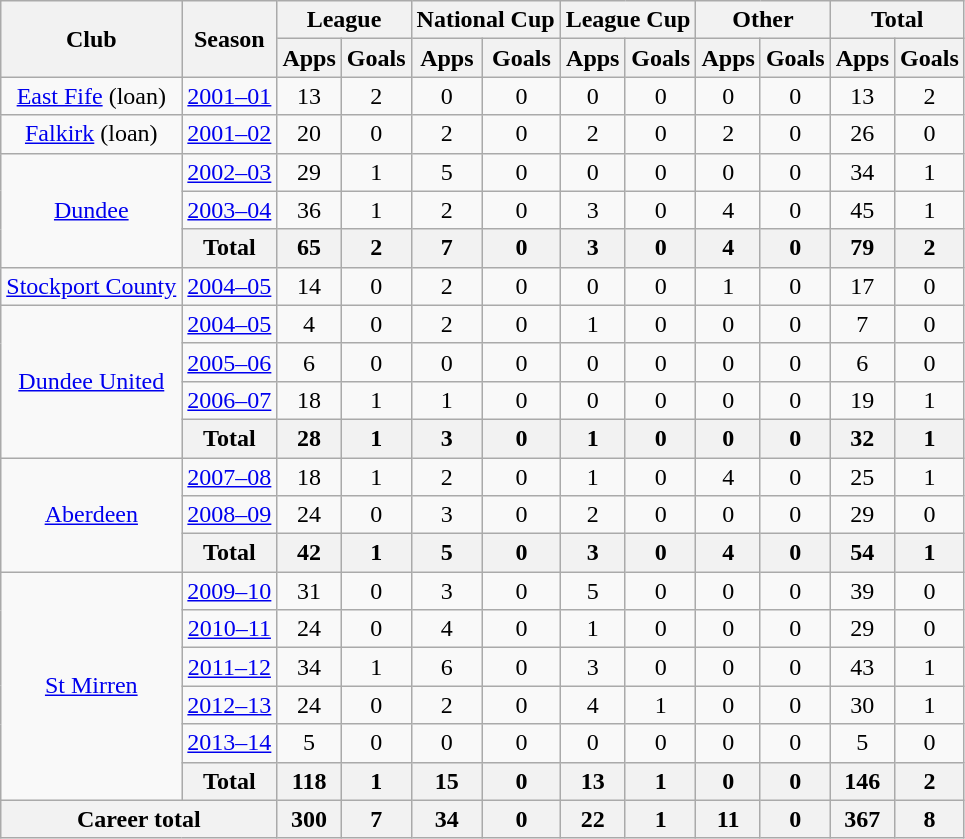<table class="wikitable" style="text-align:center">
<tr>
<th rowspan="2">Club</th>
<th rowspan="2">Season</th>
<th colspan="2">League</th>
<th colspan="2">National Cup</th>
<th colspan="2">League Cup</th>
<th colspan="2">Other</th>
<th colspan="2">Total</th>
</tr>
<tr>
<th>Apps</th>
<th>Goals</th>
<th>Apps</th>
<th>Goals</th>
<th>Apps</th>
<th>Goals</th>
<th>Apps</th>
<th>Goals</th>
<th>Apps</th>
<th>Goals</th>
</tr>
<tr>
<td rowspan="1"><a href='#'>East Fife</a> (loan)</td>
<td><a href='#'>2001–01</a></td>
<td>13</td>
<td>2</td>
<td>0</td>
<td>0</td>
<td>0</td>
<td>0</td>
<td>0</td>
<td>0</td>
<td>13</td>
<td>2</td>
</tr>
<tr>
<td rowspan="1"><a href='#'>Falkirk</a> (loan)</td>
<td><a href='#'>2001–02</a></td>
<td>20</td>
<td>0</td>
<td>2</td>
<td>0</td>
<td>2</td>
<td>0</td>
<td>2</td>
<td>0</td>
<td>26</td>
<td>0</td>
</tr>
<tr>
<td rowspan="3"><a href='#'>Dundee</a></td>
<td><a href='#'>2002–03</a></td>
<td>29</td>
<td>1</td>
<td>5</td>
<td>0</td>
<td>0</td>
<td>0</td>
<td>0</td>
<td>0</td>
<td>34</td>
<td>1</td>
</tr>
<tr>
<td><a href='#'>2003–04</a></td>
<td>36</td>
<td>1</td>
<td>2</td>
<td>0</td>
<td>3</td>
<td>0</td>
<td>4</td>
<td>0</td>
<td>45</td>
<td>1</td>
</tr>
<tr>
<th>Total</th>
<th>65</th>
<th>2</th>
<th>7</th>
<th>0</th>
<th>3</th>
<th>0</th>
<th>4</th>
<th>0</th>
<th>79</th>
<th>2</th>
</tr>
<tr>
<td rowspan="1"><a href='#'>Stockport County</a></td>
<td><a href='#'>2004–05</a></td>
<td>14</td>
<td>0</td>
<td>2</td>
<td>0</td>
<td>0</td>
<td>0</td>
<td>1</td>
<td>0</td>
<td>17</td>
<td>0</td>
</tr>
<tr>
<td rowspan="4"><a href='#'>Dundee United</a></td>
<td><a href='#'>2004–05</a></td>
<td>4</td>
<td>0</td>
<td>2</td>
<td>0</td>
<td>1</td>
<td>0</td>
<td>0</td>
<td>0</td>
<td>7</td>
<td>0</td>
</tr>
<tr>
<td><a href='#'>2005–06</a></td>
<td>6</td>
<td>0</td>
<td>0</td>
<td>0</td>
<td>0</td>
<td>0</td>
<td>0</td>
<td>0</td>
<td>6</td>
<td>0</td>
</tr>
<tr>
<td><a href='#'>2006–07</a></td>
<td>18</td>
<td>1</td>
<td>1</td>
<td>0</td>
<td>0</td>
<td>0</td>
<td>0</td>
<td>0</td>
<td>19</td>
<td>1</td>
</tr>
<tr>
<th>Total</th>
<th>28</th>
<th>1</th>
<th>3</th>
<th>0</th>
<th>1</th>
<th>0</th>
<th>0</th>
<th>0</th>
<th>32</th>
<th>1</th>
</tr>
<tr>
<td rowspan="3"><a href='#'>Aberdeen</a></td>
<td><a href='#'>2007–08</a></td>
<td>18</td>
<td>1</td>
<td>2</td>
<td>0</td>
<td>1</td>
<td>0</td>
<td>4</td>
<td>0</td>
<td>25</td>
<td>1</td>
</tr>
<tr>
<td><a href='#'>2008–09</a></td>
<td>24</td>
<td>0</td>
<td>3</td>
<td>0</td>
<td>2</td>
<td>0</td>
<td>0</td>
<td>0</td>
<td>29</td>
<td>0</td>
</tr>
<tr>
<th>Total</th>
<th>42</th>
<th>1</th>
<th>5</th>
<th>0</th>
<th>3</th>
<th>0</th>
<th>4</th>
<th>0</th>
<th>54</th>
<th>1</th>
</tr>
<tr>
<td rowspan="6"><a href='#'>St Mirren</a></td>
<td><a href='#'>2009–10</a></td>
<td>31</td>
<td>0</td>
<td>3</td>
<td>0</td>
<td>5</td>
<td>0</td>
<td>0</td>
<td>0</td>
<td>39</td>
<td>0</td>
</tr>
<tr>
<td><a href='#'>2010–11</a></td>
<td>24</td>
<td>0</td>
<td>4</td>
<td>0</td>
<td>1</td>
<td>0</td>
<td>0</td>
<td>0</td>
<td>29</td>
<td>0</td>
</tr>
<tr>
<td><a href='#'>2011–12</a></td>
<td>34</td>
<td>1</td>
<td>6</td>
<td>0</td>
<td>3</td>
<td>0</td>
<td>0</td>
<td>0</td>
<td>43</td>
<td>1</td>
</tr>
<tr>
<td><a href='#'>2012–13</a></td>
<td>24</td>
<td>0</td>
<td>2</td>
<td>0</td>
<td>4</td>
<td>1</td>
<td>0</td>
<td>0</td>
<td>30</td>
<td>1</td>
</tr>
<tr>
<td><a href='#'>2013–14</a></td>
<td>5</td>
<td>0</td>
<td>0</td>
<td>0</td>
<td>0</td>
<td>0</td>
<td>0</td>
<td>0</td>
<td>5</td>
<td>0</td>
</tr>
<tr>
<th>Total</th>
<th>118</th>
<th>1</th>
<th>15</th>
<th>0</th>
<th>13</th>
<th>1</th>
<th>0</th>
<th>0</th>
<th>146</th>
<th>2</th>
</tr>
<tr>
<th colspan="2">Career total</th>
<th>300</th>
<th>7</th>
<th>34</th>
<th>0</th>
<th>22</th>
<th>1</th>
<th>11</th>
<th>0</th>
<th>367</th>
<th>8</th>
</tr>
</table>
